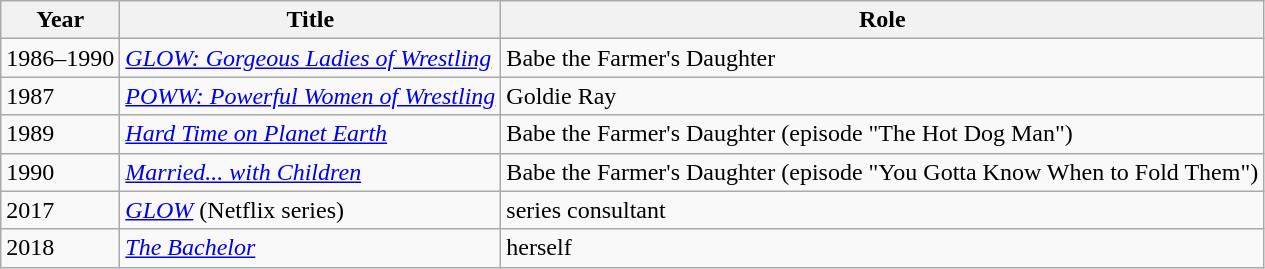<table class="wikitable">
<tr>
<th>Year</th>
<th>Title</th>
<th>Role</th>
</tr>
<tr>
<td>1986–1990</td>
<td><em><a href='#'>GLOW: Gorgeous Ladies of Wrestling</a></em></td>
<td>Babe the Farmer's Daughter</td>
</tr>
<tr>
<td>1987</td>
<td><em><a href='#'>POWW: Powerful Women of Wrestling</a></em></td>
<td>Goldie Ray</td>
</tr>
<tr>
<td>1989</td>
<td><em><a href='#'>Hard Time on Planet Earth</a></em></td>
<td>Babe the Farmer's Daughter (episode "The Hot Dog Man")</td>
</tr>
<tr>
<td>1990</td>
<td><em><a href='#'>Married... with Children</a></em></td>
<td>Babe the Farmer's Daughter (episode "You Gotta Know When to Fold Them")</td>
</tr>
<tr>
<td>2017</td>
<td><em><a href='#'>GLOW</a></em> (Netflix series)</td>
<td>series consultant</td>
</tr>
<tr>
<td>2018</td>
<td><em><a href='#'>The Bachelor</a></em></td>
<td>herself </td>
</tr>
</table>
